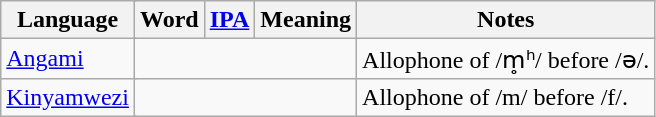<table class="wikitable">
<tr>
<th colspan="2">Language</th>
<th>Word</th>
<th><a href='#'>IPA</a></th>
<th>Meaning</th>
<th>Notes</th>
</tr>
<tr>
<td colspan=2><a href='#'>Angami</a></td>
<td colspan=3 align=center></td>
<td>Allophone of /m̥ʰ/ before /ə/.</td>
</tr>
<tr>
<td colspan=2><a href='#'>Kinyamwezi</a></td>
<td colspan=3 align=center></td>
<td>Allophone of /m/ before /f/.</td>
</tr>
</table>
